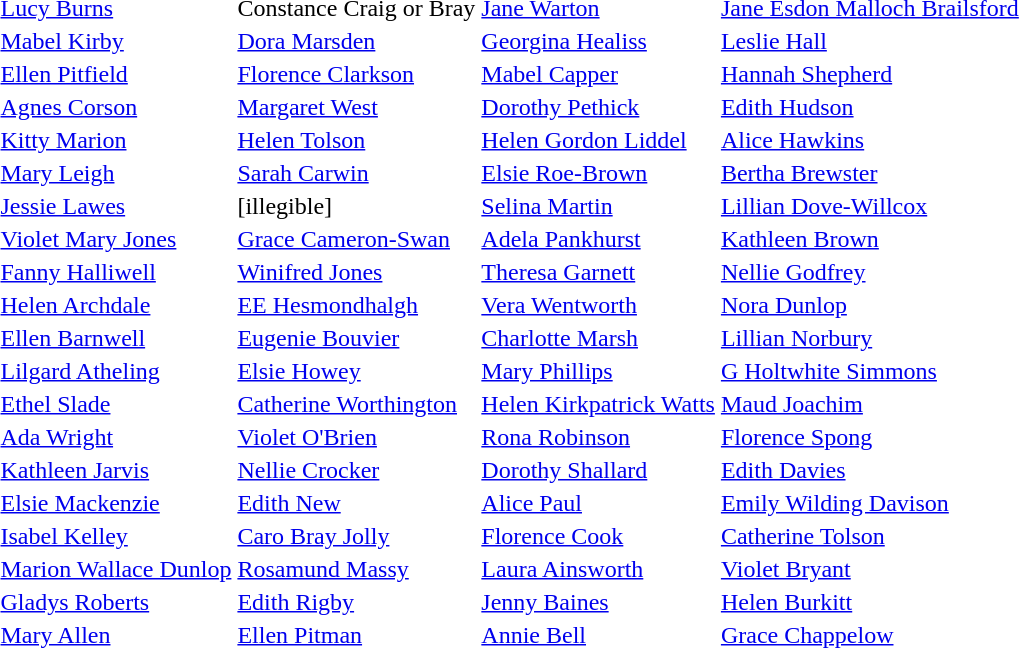<table>
<tr>
<td scope="row"><a href='#'>Lucy Burns</a></td>
<td>Constance Craig or Bray</td>
<td><a href='#'>Jane Warton</a></td>
<td><a href='#'>Jane Esdon Malloch Brailsford</a></td>
</tr>
<tr>
<td scope="row"><a href='#'>Mabel Kirby</a></td>
<td><a href='#'>Dora Marsden</a></td>
<td><a href='#'>Georgina Healiss</a></td>
<td><a href='#'>Leslie Hall</a></td>
</tr>
<tr>
<td scope="row"><a href='#'>Ellen Pitfield</a></td>
<td><a href='#'>Florence Clarkson</a></td>
<td><a href='#'>Mabel Capper</a></td>
<td><a href='#'>Hannah Shepherd</a></td>
</tr>
<tr>
<td scope="row"><a href='#'>Agnes Corson</a></td>
<td><a href='#'>Margaret West</a></td>
<td><a href='#'>Dorothy Pethick</a></td>
<td><a href='#'>Edith Hudson</a></td>
</tr>
<tr>
<td scope="row"><a href='#'>Kitty Marion</a></td>
<td><a href='#'>Helen Tolson</a></td>
<td><a href='#'>Helen Gordon Liddel</a></td>
<td><a href='#'>Alice Hawkins</a></td>
</tr>
<tr>
<td scope="row"><a href='#'>Mary Leigh</a></td>
<td><a href='#'>Sarah Carwin</a></td>
<td><a href='#'>Elsie Roe-Brown</a></td>
<td><a href='#'>Bertha Brewster</a></td>
</tr>
<tr>
<td scope="row"><a href='#'>Jessie Lawes</a></td>
<td>[illegible]</td>
<td><a href='#'>Selina Martin</a></td>
<td><a href='#'>Lillian Dove-Willcox</a></td>
</tr>
<tr>
<td scope="row"><a href='#'>Violet Mary Jones</a></td>
<td><a href='#'>Grace Cameron-Swan</a></td>
<td><a href='#'>Adela Pankhurst</a></td>
<td><a href='#'>Kathleen Brown</a></td>
</tr>
<tr>
<td scope="row"><a href='#'>Fanny Halliwell</a></td>
<td><a href='#'>Winifred Jones</a></td>
<td><a href='#'>Theresa Garnett</a></td>
<td><a href='#'>Nellie Godfrey</a></td>
</tr>
<tr>
<td scope="row"><a href='#'>Helen Archdale</a></td>
<td><a href='#'>EE Hesmondhalgh</a></td>
<td><a href='#'>Vera Wentworth</a></td>
<td><a href='#'>Nora Dunlop</a></td>
</tr>
<tr>
<td scope="row"><a href='#'>Ellen Barnwell</a></td>
<td><a href='#'>Eugenie Bouvier</a></td>
<td><a href='#'>Charlotte Marsh</a></td>
<td><a href='#'>Lillian Norbury</a></td>
</tr>
<tr>
<td scope="row"><a href='#'>Lilgard Atheling</a></td>
<td><a href='#'>Elsie Howey</a></td>
<td><a href='#'>Mary Phillips</a></td>
<td><a href='#'>G Holtwhite Simmons</a></td>
</tr>
<tr>
<td scope="row"><a href='#'>Ethel Slade</a></td>
<td><a href='#'>Catherine Worthington</a></td>
<td><a href='#'>Helen Kirkpatrick Watts</a></td>
<td><a href='#'>Maud Joachim</a></td>
</tr>
<tr>
<td scope="row"><a href='#'>Ada Wright</a></td>
<td><a href='#'>Violet O'Brien</a></td>
<td><a href='#'>Rona Robinson</a></td>
<td><a href='#'>Florence Spong</a></td>
</tr>
<tr>
<td scope="row"><a href='#'>Kathleen Jarvis</a></td>
<td><a href='#'>Nellie Crocker</a></td>
<td><a href='#'>Dorothy Shallard</a></td>
<td><a href='#'>Edith Davies</a></td>
</tr>
<tr>
<td scope="row"><a href='#'>Elsie Mackenzie</a></td>
<td><a href='#'>Edith New</a></td>
<td><a href='#'>Alice Paul</a></td>
<td><a href='#'>Emily Wilding Davison</a></td>
</tr>
<tr>
<td scope="row"><a href='#'>Isabel Kelley</a></td>
<td><a href='#'>Caro Bray Jolly</a></td>
<td><a href='#'>Florence Cook</a></td>
<td><a href='#'>Catherine Tolson</a></td>
</tr>
<tr>
<td scope="row"><a href='#'>Marion Wallace Dunlop</a></td>
<td><a href='#'>Rosamund Massy</a></td>
<td><a href='#'>Laura Ainsworth</a></td>
<td><a href='#'>Violet Bryant</a></td>
</tr>
<tr>
<td scope="row"><a href='#'>Gladys Roberts</a></td>
<td><a href='#'>Edith Rigby</a></td>
<td><a href='#'>Jenny Baines</a></td>
<td><a href='#'>Helen Burkitt</a></td>
</tr>
<tr>
<td scope="row"><a href='#'>Mary Allen</a></td>
<td><a href='#'>Ellen Pitman</a></td>
<td><a href='#'>Annie Bell</a></td>
<td><a href='#'>Grace Chappelow</a></td>
</tr>
</table>
